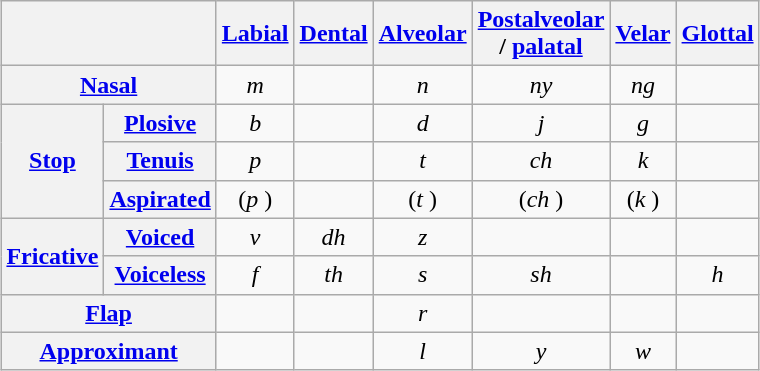<table class="wikitable" style="margin: 0 auto; text-align:center">
<tr>
<th colspan=2></th>
<th><a href='#'>Labial</a></th>
<th><a href='#'>Dental</a></th>
<th><a href='#'>Alveolar</a></th>
<th><a href='#'>Postalveolar</a><br>/ <a href='#'>palatal</a></th>
<th><a href='#'>Velar</a></th>
<th><a href='#'>Glottal</a></th>
</tr>
<tr>
<th colspan=2><a href='#'>Nasal</a></th>
<td><em>m</em> </td>
<td></td>
<td><em>n</em> </td>
<td><em>ny</em> </td>
<td><em>ng</em> </td>
<td></td>
</tr>
<tr>
<th rowspan=3><a href='#'>Stop</a></th>
<th><a href='#'>Plosive</a></th>
<td><em>b</em> </td>
<td></td>
<td><em>d</em> </td>
<td><em>j</em> </td>
<td><em>g</em> </td>
<td></td>
</tr>
<tr>
<th><a href='#'>Tenuis</a></th>
<td><em>p</em> </td>
<td></td>
<td><em>t</em> </td>
<td><em>ch</em> </td>
<td><em>k</em> </td>
<td></td>
</tr>
<tr>
<th><a href='#'>Aspirated</a></th>
<td>(<em>p</em> )</td>
<td></td>
<td>(<em>t</em> )</td>
<td>(<em>ch</em> )</td>
<td>(<em>k</em> )</td>
<td></td>
</tr>
<tr>
<th rowspan=2><a href='#'>Fricative</a></th>
<th><a href='#'>Voiced</a></th>
<td><em>v</em> </td>
<td><em>dh</em> </td>
<td><em>z</em> </td>
<td></td>
<td></td>
<td></td>
</tr>
<tr>
<th><a href='#'>Voiceless</a></th>
<td><em>f</em> </td>
<td><em>th</em> </td>
<td><em>s</em> </td>
<td><em>sh</em> </td>
<td></td>
<td><em>h</em> </td>
</tr>
<tr>
<th colspan=2><a href='#'>Flap</a></th>
<td></td>
<td></td>
<td><em>r</em> </td>
<td></td>
<td></td>
<td></td>
</tr>
<tr>
<th colspan=2><a href='#'>Approximant</a></th>
<td></td>
<td></td>
<td><em>l</em> </td>
<td><em>y</em> </td>
<td><em>w</em> </td>
<td></td>
</tr>
</table>
